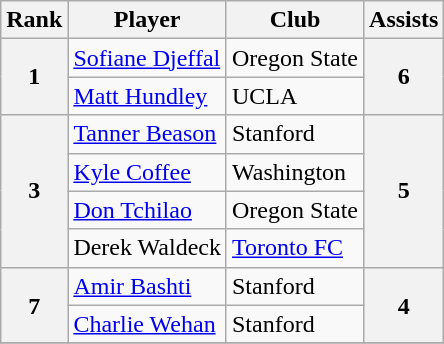<table class="wikitable" style="text-align:center">
<tr>
<th>Rank</th>
<th>Player</th>
<th>Club</th>
<th>Assists</th>
</tr>
<tr>
<th rowspan="2">1</th>
<td align="left"> <a href='#'>Sofiane Djeffal</a></td>
<td align="left">Oregon State</td>
<th rowspan="2">6</th>
</tr>
<tr>
<td align="left"> <a href='#'>Matt Hundley</a></td>
<td align="left">UCLA</td>
</tr>
<tr>
<th rowspan="4">3</th>
<td align="left"> <a href='#'>Tanner Beason</a></td>
<td align="left">Stanford</td>
<th rowspan="4">5</th>
</tr>
<tr>
<td align="left"> <a href='#'>Kyle Coffee</a></td>
<td align="left">Washington</td>
</tr>
<tr>
<td align="left"> <a href='#'>Don Tchilao</a></td>
<td align="left">Oregon State</td>
</tr>
<tr>
<td align="left"> Derek Waldeck</td>
<td align="left"><a href='#'>Toronto FC</a></td>
</tr>
<tr>
<th rowspan="2">7</th>
<td align="left"> <a href='#'>Amir Bashti</a></td>
<td align="left">Stanford</td>
<th rowspan="2">4</th>
</tr>
<tr>
<td align="left"> <a href='#'>Charlie Wehan</a></td>
<td align="left">Stanford</td>
</tr>
<tr>
</tr>
</table>
